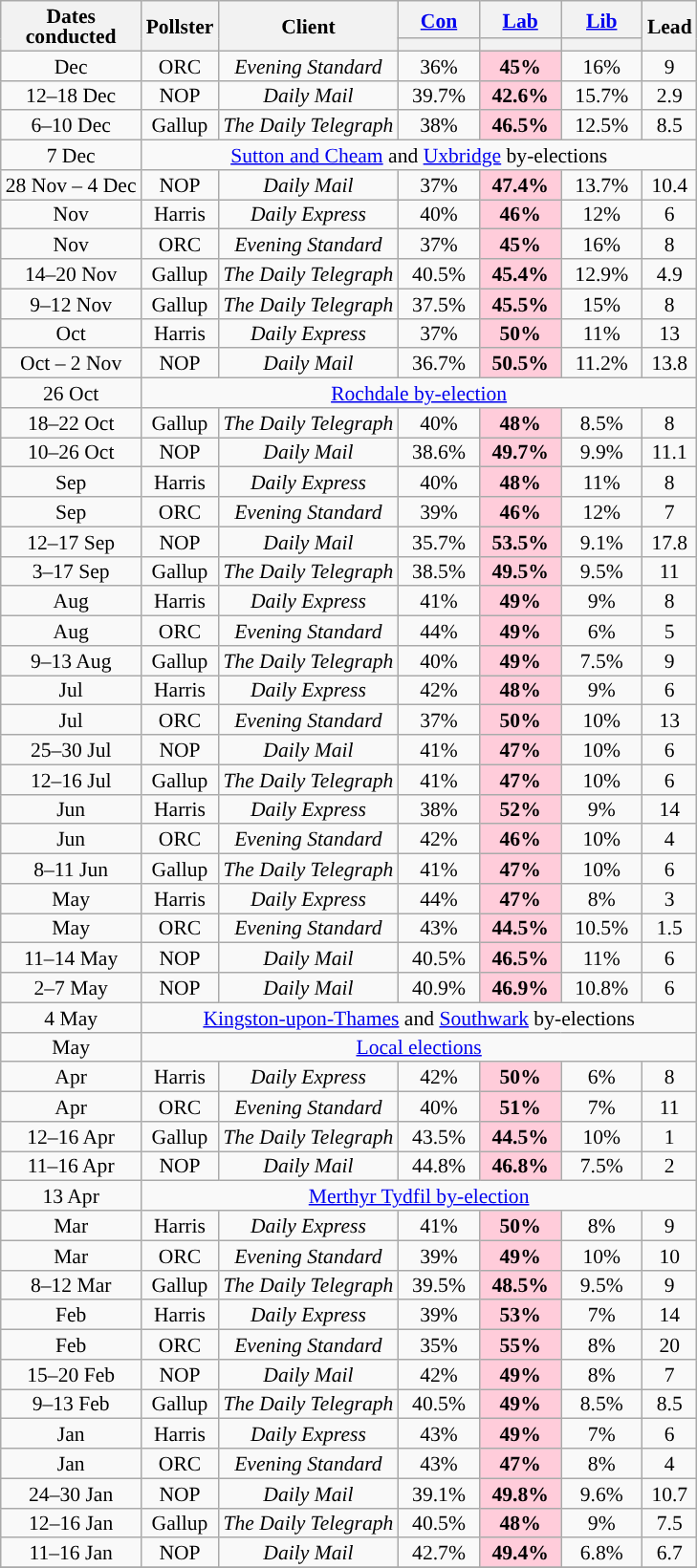<table class="wikitable sortable mw-datatable" style="text-align:center;font-size:90%;line-height:14px;">
<tr>
<th rowspan="2">Dates<br>conducted</th>
<th rowspan="2">Pollster</th>
<th rowspan="2">Client</th>
<th class="unsortable" style="width:50px;"><a href='#'>Con</a></th>
<th class="unsortable" style="width:50px;"><a href='#'>Lab</a></th>
<th class="unsortable" style="width:50px;"><a href='#'>Lib</a></th>
<th rowspan="2">Lead</th>
</tr>
<tr>
<th style="background:"></th>
<th style="background:"></th>
<th style="background:"></th>
</tr>
<tr>
<td>Dec</td>
<td>ORC</td>
<td><em>Evening Standard</em></td>
<td>36%</td>
<td style="background:#FFCCDA;"><strong>45%</strong></td>
<td>16%</td>
<td style="background:">9</td>
</tr>
<tr>
<td>12–18 Dec</td>
<td>NOP</td>
<td><em>Daily Mail</em></td>
<td>39.7%</td>
<td style="background:#FFCCDA;"><strong>42.6%</strong></td>
<td>15.7%</td>
<td style="background:">2.9</td>
</tr>
<tr>
<td>6–10 Dec</td>
<td>Gallup</td>
<td><em>The Daily Telegraph</em></td>
<td>38%</td>
<td style="background:#FFCCDA;"><strong>46.5%</strong></td>
<td>12.5%</td>
<td style="background:">8.5</td>
</tr>
<tr>
<td>7 Dec</td>
<td colspan="6"><a href='#'>Sutton and Cheam</a> and <a href='#'>Uxbridge</a> by-elections</td>
</tr>
<tr>
<td>28 Nov – 4 Dec</td>
<td>NOP</td>
<td><em>Daily Mail</em></td>
<td>37%</td>
<td style="background:#FFCCDA;"><strong>47.4%</strong></td>
<td>13.7%</td>
<td style="background:">10.4</td>
</tr>
<tr>
<td>Nov</td>
<td>Harris</td>
<td><em>Daily Express</em></td>
<td>40%</td>
<td style="background:#FFCCDA;"><strong>46%</strong></td>
<td>12%</td>
<td style="background:">6</td>
</tr>
<tr>
<td>Nov</td>
<td>ORC</td>
<td><em>Evening Standard</em></td>
<td>37%</td>
<td style="background:#FFCCDA;"><strong>45%</strong></td>
<td>16%</td>
<td style="background:">8</td>
</tr>
<tr>
<td>14–20 Nov</td>
<td>Gallup</td>
<td><em>The Daily Telegraph</em></td>
<td>40.5%</td>
<td style="background:#FFCCDA;"><strong>45.4%</strong></td>
<td>12.9%</td>
<td style="background:">4.9</td>
</tr>
<tr>
<td>9–12 Nov</td>
<td>Gallup</td>
<td><em>The Daily Telegraph</em></td>
<td>37.5%</td>
<td style="background:#FFCCDA;"><strong>45.5%</strong></td>
<td>15%</td>
<td style="background:">8</td>
</tr>
<tr>
<td>Oct</td>
<td>Harris</td>
<td><em>Daily Express</em></td>
<td>37%</td>
<td style="background:#FFCCDA;"><strong>50%</strong></td>
<td>11%</td>
<td style="background:">13</td>
</tr>
<tr>
<td>Oct – 2 Nov</td>
<td>NOP</td>
<td><em>Daily Mail</em></td>
<td>36.7%</td>
<td style="background:#FFCCDA;"><strong>50.5%</strong></td>
<td>11.2%</td>
<td style="background:">13.8</td>
</tr>
<tr>
<td>26 Oct</td>
<td colspan="6"><a href='#'>Rochdale by-election</a></td>
</tr>
<tr>
<td>18–22 Oct</td>
<td>Gallup</td>
<td><em>The Daily Telegraph</em></td>
<td>40%</td>
<td style="background:#FFCCDA;"><strong>48%</strong></td>
<td>8.5%</td>
<td style="background:">8</td>
</tr>
<tr>
<td>10–26 Oct</td>
<td>NOP</td>
<td><em>Daily Mail</em></td>
<td>38.6%</td>
<td style="background:#FFCCDA;"><strong>49.7%</strong></td>
<td>9.9%</td>
<td style="background:">11.1</td>
</tr>
<tr>
<td>Sep</td>
<td>Harris</td>
<td><em>Daily Express</em></td>
<td>40%</td>
<td style="background:#FFCCDA;"><strong>48%</strong></td>
<td>11%</td>
<td style="background:">8</td>
</tr>
<tr>
<td>Sep</td>
<td>ORC</td>
<td><em>Evening Standard</em></td>
<td>39%</td>
<td style="background:#FFCCDA;"><strong>46%</strong></td>
<td>12%</td>
<td style="background:">7</td>
</tr>
<tr>
<td>12–17 Sep</td>
<td>NOP</td>
<td><em>Daily Mail</em></td>
<td>35.7%</td>
<td style="background:#FFCCDA;"><strong>53.5%</strong></td>
<td>9.1%</td>
<td style="background:">17.8</td>
</tr>
<tr>
<td>3–17 Sep</td>
<td>Gallup</td>
<td><em>The Daily Telegraph</em></td>
<td>38.5%</td>
<td style="background:#FFCCDA;"><strong>49.5%</strong></td>
<td>9.5%</td>
<td style="background:">11</td>
</tr>
<tr>
<td>Aug</td>
<td>Harris</td>
<td><em>Daily Express</em></td>
<td>41%</td>
<td style="background:#FFCCDA;"><strong>49%</strong></td>
<td>9%</td>
<td style="background:">8</td>
</tr>
<tr>
<td>Aug</td>
<td>ORC</td>
<td><em>Evening Standard</em></td>
<td>44%</td>
<td style="background:#FFCCDA;"><strong>49%</strong></td>
<td>6%</td>
<td style="background:">5</td>
</tr>
<tr>
<td>9–13 Aug</td>
<td>Gallup</td>
<td><em>The Daily Telegraph</em></td>
<td>40%</td>
<td style="background:#FFCCDA;"><strong>49%</strong></td>
<td>7.5%</td>
<td style="background:">9</td>
</tr>
<tr>
<td>Jul</td>
<td>Harris</td>
<td><em>Daily Express</em></td>
<td>42%</td>
<td style="background:#FFCCDA;"><strong>48%</strong></td>
<td>9%</td>
<td style="background:">6</td>
</tr>
<tr>
<td>Jul</td>
<td>ORC</td>
<td><em>Evening Standard</em></td>
<td>37%</td>
<td style="background:#FFCCDA;"><strong>50%</strong></td>
<td>10%</td>
<td style="background:">13</td>
</tr>
<tr>
<td>25–30 Jul</td>
<td>NOP</td>
<td><em>Daily Mail</em></td>
<td>41%</td>
<td style="background:#FFCCDA;"><strong>47%</strong></td>
<td>10%</td>
<td style="background:">6</td>
</tr>
<tr>
<td>12–16 Jul</td>
<td>Gallup</td>
<td><em>The Daily Telegraph</em></td>
<td>41%</td>
<td style="background:#FFCCDA;"><strong>47%</strong></td>
<td>10%</td>
<td style="background:">6</td>
</tr>
<tr>
<td>Jun</td>
<td>Harris</td>
<td><em>Daily Express</em></td>
<td>38%</td>
<td style="background:#FFCCDA;"><strong>52%</strong></td>
<td>9%</td>
<td style="background:">14</td>
</tr>
<tr>
<td>Jun</td>
<td>ORC</td>
<td><em>Evening Standard</em></td>
<td>42%</td>
<td style="background:#FFCCDA;"><strong>46%</strong></td>
<td>10%</td>
<td style="background:">4</td>
</tr>
<tr>
<td>8–11 Jun</td>
<td>Gallup</td>
<td><em>The Daily Telegraph</em></td>
<td>41%</td>
<td style="background:#FFCCDA;"><strong>47%</strong></td>
<td>10%</td>
<td style="background:">6</td>
</tr>
<tr>
<td>May</td>
<td>Harris</td>
<td><em>Daily Express</em></td>
<td>44%</td>
<td style="background:#FFCCDA;"><strong>47%</strong></td>
<td>8%</td>
<td style="background:">3</td>
</tr>
<tr>
<td>May</td>
<td>ORC</td>
<td><em>Evening Standard</em></td>
<td>43%</td>
<td style="background:#FFCCDA;"><strong>44.5%</strong></td>
<td>10.5%</td>
<td style="background:">1.5</td>
</tr>
<tr>
<td>11–14 May</td>
<td>NOP</td>
<td><em>Daily Mail</em></td>
<td>40.5%</td>
<td style="background:#FFCCDA;"><strong>46.5%</strong></td>
<td>11%</td>
<td style="background:">6</td>
</tr>
<tr>
<td>2–7 May</td>
<td>NOP</td>
<td><em>Daily Mail</em></td>
<td>40.9%</td>
<td style="background:#FFCCDA;"><strong>46.9%</strong></td>
<td>10.8%</td>
<td style="background:">6</td>
</tr>
<tr>
<td>4 May</td>
<td colspan="6"><a href='#'>Kingston-upon-Thames</a> and <a href='#'>Southwark</a> by-elections</td>
</tr>
<tr>
<td>May</td>
<td colspan="6"><a href='#'>Local elections</a></td>
</tr>
<tr>
<td>Apr</td>
<td>Harris</td>
<td><em>Daily Express</em></td>
<td>42%</td>
<td style="background:#FFCCDA;"><strong>50%</strong></td>
<td>6%</td>
<td style="background:">8</td>
</tr>
<tr>
<td>Apr</td>
<td>ORC</td>
<td><em>Evening Standard</em></td>
<td>40%</td>
<td style="background:#FFCCDA;"><strong>51%</strong></td>
<td>7%</td>
<td style="background:">11</td>
</tr>
<tr>
<td>12–16 Apr</td>
<td>Gallup</td>
<td><em>The Daily Telegraph</em></td>
<td>43.5%</td>
<td style="background:#FFCCDA;"><strong>44.5%</strong></td>
<td>10%</td>
<td style="background:">1</td>
</tr>
<tr>
<td>11–16 Apr</td>
<td>NOP</td>
<td><em>Daily Mail</em></td>
<td>44.8%</td>
<td style="background:#FFCCDA;"><strong>46.8%</strong></td>
<td>7.5%</td>
<td style="background:">2</td>
</tr>
<tr>
<td>13 Apr</td>
<td colspan="6"><a href='#'>Merthyr Tydfil by-election</a></td>
</tr>
<tr>
<td>Mar</td>
<td>Harris</td>
<td><em>Daily Express</em></td>
<td>41%</td>
<td style="background:#FFCCDA;"><strong>50%</strong></td>
<td>8%</td>
<td style="background:">9</td>
</tr>
<tr>
<td>Mar</td>
<td>ORC</td>
<td><em>Evening Standard</em></td>
<td>39%</td>
<td style="background:#FFCCDA;"><strong>49%</strong></td>
<td>10%</td>
<td style="background:">10</td>
</tr>
<tr>
<td>8–12 Mar</td>
<td>Gallup</td>
<td><em>The Daily Telegraph</em></td>
<td>39.5%</td>
<td style="background:#FFCCDA;"><strong>48.5%</strong></td>
<td>9.5%</td>
<td style="background:">9</td>
</tr>
<tr>
<td>Feb</td>
<td>Harris</td>
<td><em>Daily Express</em></td>
<td>39%</td>
<td style="background:#FFCCDA;"><strong>53%</strong></td>
<td>7%</td>
<td style="background:">14</td>
</tr>
<tr>
<td>Feb</td>
<td>ORC</td>
<td><em>Evening Standard</em></td>
<td>35%</td>
<td style="background:#FFCCDA;"><strong>55%</strong></td>
<td>8%</td>
<td style="background:">20</td>
</tr>
<tr>
<td>15–20 Feb</td>
<td>NOP</td>
<td><em>Daily Mail</em></td>
<td>42%</td>
<td style="background:#FFCCDA;"><strong>49%</strong></td>
<td>8%</td>
<td style="background:">7</td>
</tr>
<tr>
<td>9–13 Feb</td>
<td>Gallup</td>
<td><em>The Daily Telegraph</em></td>
<td>40.5%</td>
<td style="background:#FFCCDA;"><strong>49%</strong></td>
<td>8.5%</td>
<td style="background:">8.5</td>
</tr>
<tr>
<td>Jan</td>
<td>Harris</td>
<td><em>Daily Express</em></td>
<td>43%</td>
<td style="background:#FFCCDA;"><strong>49%</strong></td>
<td>7%</td>
<td style="background:">6</td>
</tr>
<tr>
<td>Jan</td>
<td>ORC</td>
<td><em>Evening Standard</em></td>
<td>43%</td>
<td style="background:#FFCCDA;"><strong>47%</strong></td>
<td>8%</td>
<td style="background:">4</td>
</tr>
<tr>
<td>24–30 Jan</td>
<td>NOP</td>
<td><em>Daily Mail</em></td>
<td>39.1%</td>
<td style="background:#FFCCDA;"><strong>49.8%</strong></td>
<td>9.6%</td>
<td style="background:">10.7</td>
</tr>
<tr>
<td>12–16 Jan</td>
<td>Gallup</td>
<td><em>The Daily Telegraph</em></td>
<td>40.5%</td>
<td style="background:#FFCCDA;"><strong>48%</strong></td>
<td>9%</td>
<td style="background:">7.5</td>
</tr>
<tr>
<td>11–16 Jan</td>
<td>NOP</td>
<td><em>Daily Mail</em></td>
<td>42.7%</td>
<td style="background:#FFCCDA;"><strong>49.4%</strong></td>
<td>6.8%</td>
<td style="background:">6.7</td>
</tr>
<tr>
</tr>
</table>
